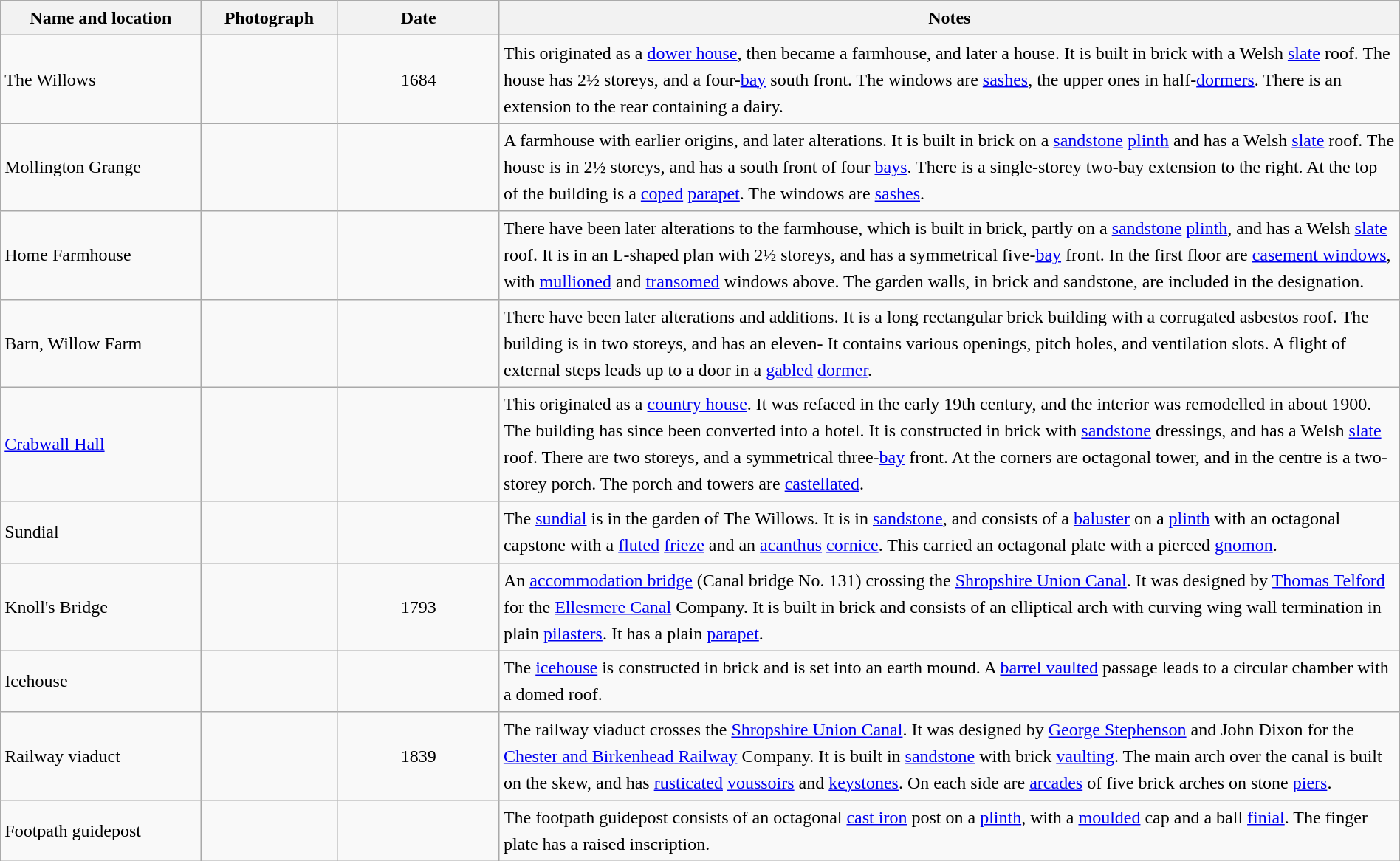<table class="wikitable sortable plainrowheaders" style="width:100%;border:0px;text-align:left;line-height:150%;">
<tr>
<th scope="col" style="width:150px">Name and location</th>
<th scope="col" style="width:100px" class="unsortable">Photograph</th>
<th scope="col" style="width:120px">Date</th>
<th scope="col" style="width:700px" class="unsortable">Notes</th>
</tr>
<tr>
<td>The Willows<br><small></small></td>
<td></td>
<td align="center">1684</td>
<td>This originated as a <a href='#'>dower house</a>, then became a farmhouse, and later a house. It is built in brick with a Welsh <a href='#'>slate</a> roof. The house has 2½ storeys, and a four-<a href='#'>bay</a> south front. The windows are <a href='#'>sashes</a>, the upper ones in half-<a href='#'>dormers</a>. There is an extension to the rear containing a dairy.</td>
</tr>
<tr>
<td>Mollington Grange<br><small></small></td>
<td></td>
<td align="center"></td>
<td>A farmhouse with earlier origins, and later alterations. It is built in brick on a <a href='#'>sandstone</a> <a href='#'>plinth</a> and has a Welsh <a href='#'>slate</a> roof. The house is in 2½ storeys, and has a south front of four <a href='#'>bays</a>. There is a single-storey two-bay extension to the right. At the top of the building is a <a href='#'>coped</a> <a href='#'>parapet</a>. The windows are <a href='#'>sashes</a>.</td>
</tr>
<tr>
<td>Home Farmhouse<br><small></small></td>
<td></td>
<td align="center"></td>
<td>There have been later alterations to the farmhouse, which is built in brick, partly on a <a href='#'>sandstone</a> <a href='#'>plinth</a>, and has a Welsh <a href='#'>slate</a> roof. It is in an L-shaped plan with 2½ storeys, and has a symmetrical five-<a href='#'>bay</a> front. In the first floor are <a href='#'>casement windows</a>, with <a href='#'>mullioned</a> and <a href='#'>transomed</a> windows above. The garden walls, in brick and sandstone, are included in the designation.</td>
</tr>
<tr>
<td>Barn, Willow Farm<br><small></small></td>
<td></td>
<td align="center"></td>
<td>There have been later alterations and additions. It is a long rectangular brick building with a corrugated asbestos roof. The building is in two storeys, and has an eleven- It contains various openings, pitch holes, and ventilation slots. A flight of external steps leads up to a door in a <a href='#'>gabled</a> <a href='#'>dormer</a>.</td>
</tr>
<tr>
<td><a href='#'>Crabwall Hall</a><br><small></small></td>
<td></td>
<td align="center"></td>
<td>This originated as a <a href='#'>country house</a>. It was refaced in the early 19th century, and the interior was remodelled in about 1900. The building has since been converted into a hotel. It is constructed in brick with <a href='#'>sandstone</a> dressings, and has a Welsh <a href='#'>slate</a> roof. There are two storeys, and a symmetrical three-<a href='#'>bay</a> front. At the corners are octagonal tower, and in the centre is a two-storey porch. The porch and towers are <a href='#'>castellated</a>.</td>
</tr>
<tr>
<td>Sundial<br><small></small></td>
<td></td>
<td align="center"></td>
<td>The <a href='#'>sundial</a> is in the garden of The Willows. It is in <a href='#'>sandstone</a>, and consists of a <a href='#'>baluster</a> on a <a href='#'>plinth</a> with an octagonal capstone with a <a href='#'>fluted</a> <a href='#'>frieze</a> and an <a href='#'>acanthus</a> <a href='#'>cornice</a>. This carried an octagonal plate with a pierced <a href='#'>gnomon</a>.</td>
</tr>
<tr>
<td>Knoll's Bridge<br><small></small></td>
<td></td>
<td align="center">1793</td>
<td>An <a href='#'>accommodation bridge</a> (Canal bridge No. 131) crossing the <a href='#'>Shropshire Union Canal</a>. It was designed by <a href='#'>Thomas Telford</a> for the <a href='#'>Ellesmere Canal</a> Company. It is built in brick and consists of an elliptical arch with curving wing wall termination in plain <a href='#'>pilasters</a>. It has a plain <a href='#'>parapet</a>.</td>
</tr>
<tr>
<td>Icehouse<br><small></small></td>
<td></td>
<td align="center"></td>
<td>The <a href='#'>icehouse</a> is constructed in brick and is set into an earth mound. A <a href='#'>barrel vaulted</a> passage leads to a circular chamber with a domed roof.</td>
</tr>
<tr>
<td>Railway viaduct<br><small></small></td>
<td></td>
<td align="center">1839</td>
<td>The railway viaduct crosses the <a href='#'>Shropshire Union Canal</a>. It was designed by <a href='#'>George Stephenson</a> and John Dixon for the <a href='#'>Chester and Birkenhead Railway</a> Company. It is built in <a href='#'>sandstone</a> with brick <a href='#'>vaulting</a>. The main arch over the canal is built on the skew, and has <a href='#'>rusticated</a> <a href='#'>voussoirs</a> and <a href='#'>keystones</a>. On each side are <a href='#'>arcades</a> of five brick arches on stone <a href='#'>piers</a>.</td>
</tr>
<tr>
<td>Footpath guidepost<br><small></small></td>
<td></td>
<td align="center"></td>
<td>The footpath guidepost consists of an octagonal <a href='#'>cast iron</a> post on a <a href='#'>plinth</a>, with a <a href='#'>moulded</a> cap and a ball <a href='#'>finial</a>. The finger plate has a raised inscription.</td>
</tr>
<tr>
</tr>
</table>
